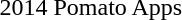<table>
<tr>
<td>2014 </td>
<td> Pomato Apps<br></td>
<td></td>
<td></td>
</tr>
</table>
